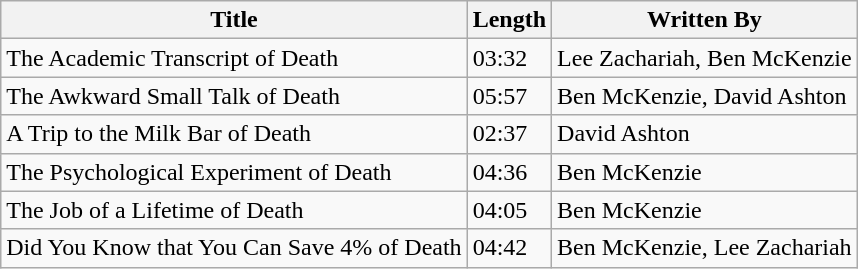<table class="wikitable">
<tr>
<th>Title</th>
<th>Length</th>
<th>Written By</th>
</tr>
<tr>
<td>The Academic Transcript of Death</td>
<td>03:32</td>
<td>Lee Zachariah, Ben McKenzie</td>
</tr>
<tr>
<td>The Awkward Small Talk of Death</td>
<td>05:57</td>
<td>Ben McKenzie, David Ashton</td>
</tr>
<tr>
<td>A Trip to the Milk Bar of Death</td>
<td>02:37</td>
<td>David Ashton</td>
</tr>
<tr>
<td>The Psychological Experiment of Death</td>
<td>04:36</td>
<td>Ben McKenzie</td>
</tr>
<tr>
<td>The Job of a Lifetime of Death</td>
<td>04:05</td>
<td>Ben McKenzie</td>
</tr>
<tr>
<td>Did You Know that You Can Save 4% of Death</td>
<td>04:42</td>
<td>Ben McKenzie, Lee Zachariah</td>
</tr>
</table>
